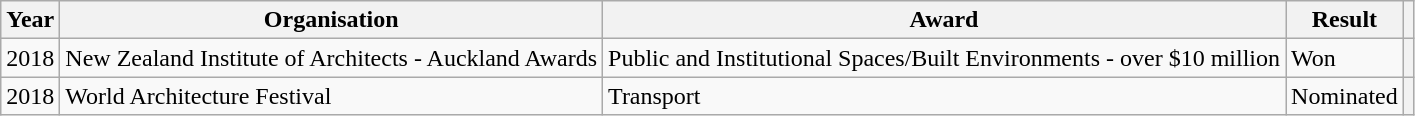<table class="wikitable">
<tr>
<th>Year</th>
<th>Organisation</th>
<th>Award</th>
<th>Result</th>
<th></th>
</tr>
<tr>
<td>2018</td>
<td>New Zealand Institute of Architects - Auckland Awards</td>
<td>Public and Institutional Spaces/Built Environments - over $10 million</td>
<td>Won</td>
<th></th>
</tr>
<tr>
<td>2018</td>
<td>World Architecture Festival</td>
<td>Transport</td>
<td>Nominated</td>
<th></th>
</tr>
</table>
